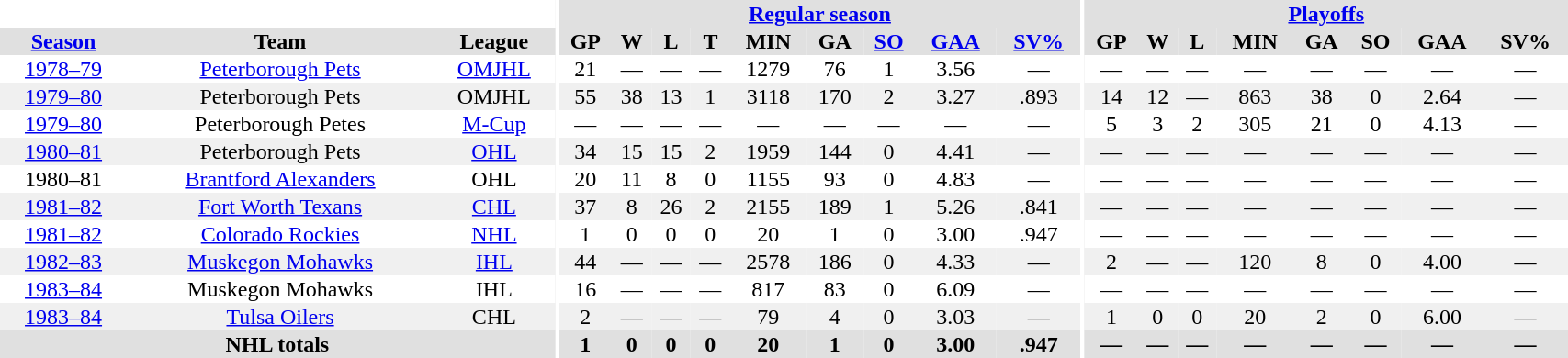<table border="0" cellpadding="1" cellspacing="0" style="width:90%; text-align:center;">
<tr bgcolor="#e0e0e0">
<th colspan="3" bgcolor="#ffffff"></th>
<th rowspan="99" bgcolor="#ffffff"></th>
<th colspan="9" bgcolor="#e0e0e0"><a href='#'>Regular season</a></th>
<th rowspan="99" bgcolor="#ffffff"></th>
<th colspan="8" bgcolor="#e0e0e0"><a href='#'>Playoffs</a></th>
</tr>
<tr bgcolor="#e0e0e0">
<th><a href='#'>Season</a></th>
<th>Team</th>
<th>League</th>
<th>GP</th>
<th>W</th>
<th>L</th>
<th>T</th>
<th>MIN</th>
<th>GA</th>
<th><a href='#'>SO</a></th>
<th><a href='#'>GAA</a></th>
<th><a href='#'>SV%</a></th>
<th>GP</th>
<th>W</th>
<th>L</th>
<th>MIN</th>
<th>GA</th>
<th>SO</th>
<th>GAA</th>
<th>SV%</th>
</tr>
<tr>
<td><a href='#'>1978–79</a></td>
<td><a href='#'>Peterborough Pets</a></td>
<td><a href='#'>OMJHL</a></td>
<td>21</td>
<td>—</td>
<td>—</td>
<td>—</td>
<td>1279</td>
<td>76</td>
<td>1</td>
<td>3.56</td>
<td>—</td>
<td>—</td>
<td>—</td>
<td>—</td>
<td>—</td>
<td>—</td>
<td>—</td>
<td>—</td>
<td>—</td>
</tr>
<tr bgcolor="#f0f0f0">
<td><a href='#'>1979–80</a></td>
<td>Peterborough Pets</td>
<td>OMJHL</td>
<td>55</td>
<td>38</td>
<td>13</td>
<td>1</td>
<td>3118</td>
<td>170</td>
<td>2</td>
<td>3.27</td>
<td>.893</td>
<td>14</td>
<td>12</td>
<td>—</td>
<td>863</td>
<td>38</td>
<td>0</td>
<td>2.64</td>
<td>—</td>
</tr>
<tr>
<td><a href='#'>1979–80</a></td>
<td>Peterborough Petes</td>
<td><a href='#'>M-Cup</a></td>
<td>—</td>
<td>—</td>
<td>—</td>
<td>—</td>
<td>—</td>
<td>—</td>
<td>—</td>
<td>—</td>
<td>—</td>
<td>5</td>
<td>3</td>
<td>2</td>
<td>305</td>
<td>21</td>
<td>0</td>
<td>4.13</td>
<td>—</td>
</tr>
<tr bgcolor="#f0f0f0">
<td><a href='#'>1980–81</a></td>
<td>Peterborough Pets</td>
<td><a href='#'>OHL</a></td>
<td>34</td>
<td>15</td>
<td>15</td>
<td>2</td>
<td>1959</td>
<td>144</td>
<td>0</td>
<td>4.41</td>
<td>—</td>
<td>—</td>
<td>—</td>
<td>—</td>
<td>—</td>
<td>—</td>
<td>—</td>
<td>—</td>
<td>—</td>
</tr>
<tr>
<td>1980–81</td>
<td><a href='#'>Brantford Alexanders</a></td>
<td>OHL</td>
<td>20</td>
<td>11</td>
<td>8</td>
<td>0</td>
<td>1155</td>
<td>93</td>
<td>0</td>
<td>4.83</td>
<td>—</td>
<td>—</td>
<td>—</td>
<td>—</td>
<td>—</td>
<td>—</td>
<td>—</td>
<td>—</td>
<td>—</td>
</tr>
<tr bgcolor="#f0f0f0">
<td><a href='#'>1981–82</a></td>
<td><a href='#'>Fort Worth Texans</a></td>
<td><a href='#'>CHL</a></td>
<td>37</td>
<td>8</td>
<td>26</td>
<td>2</td>
<td>2155</td>
<td>189</td>
<td>1</td>
<td>5.26</td>
<td>.841</td>
<td>—</td>
<td>—</td>
<td>—</td>
<td>—</td>
<td>—</td>
<td>—</td>
<td>—</td>
<td>—</td>
</tr>
<tr>
<td><a href='#'>1981–82</a></td>
<td><a href='#'>Colorado Rockies</a></td>
<td><a href='#'>NHL</a></td>
<td>1</td>
<td>0</td>
<td>0</td>
<td>0</td>
<td>20</td>
<td>1</td>
<td>0</td>
<td>3.00</td>
<td>.947</td>
<td>—</td>
<td>—</td>
<td>—</td>
<td>—</td>
<td>—</td>
<td>—</td>
<td>—</td>
<td>—</td>
</tr>
<tr bgcolor="#f0f0f0">
<td><a href='#'>1982–83</a></td>
<td><a href='#'>Muskegon Mohawks</a></td>
<td><a href='#'>IHL</a></td>
<td>44</td>
<td>—</td>
<td>—</td>
<td>—</td>
<td>2578</td>
<td>186</td>
<td>0</td>
<td>4.33</td>
<td>—</td>
<td>2</td>
<td>—</td>
<td>—</td>
<td>120</td>
<td>8</td>
<td>0</td>
<td>4.00</td>
<td>—</td>
</tr>
<tr>
<td><a href='#'>1983–84</a></td>
<td>Muskegon Mohawks</td>
<td>IHL</td>
<td>16</td>
<td>—</td>
<td>—</td>
<td>—</td>
<td>817</td>
<td>83</td>
<td>0</td>
<td>6.09</td>
<td>—</td>
<td>—</td>
<td>—</td>
<td>—</td>
<td>—</td>
<td>—</td>
<td>—</td>
<td>—</td>
<td>—</td>
</tr>
<tr bgcolor="#f0f0f0">
<td><a href='#'>1983–84</a></td>
<td><a href='#'>Tulsa Oilers</a></td>
<td>CHL</td>
<td>2</td>
<td>—</td>
<td>—</td>
<td>—</td>
<td>79</td>
<td>4</td>
<td>0</td>
<td>3.03</td>
<td>—</td>
<td>1</td>
<td>0</td>
<td>0</td>
<td>20</td>
<td>2</td>
<td>0</td>
<td>6.00</td>
<td>—</td>
</tr>
<tr bgcolor="#e0e0e0">
<th colspan=3>NHL totals</th>
<th>1</th>
<th>0</th>
<th>0</th>
<th>0</th>
<th>20</th>
<th>1</th>
<th>0</th>
<th>3.00</th>
<th>.947</th>
<th>—</th>
<th>—</th>
<th>—</th>
<th>—</th>
<th>—</th>
<th>—</th>
<th>—</th>
<th>—</th>
</tr>
</table>
